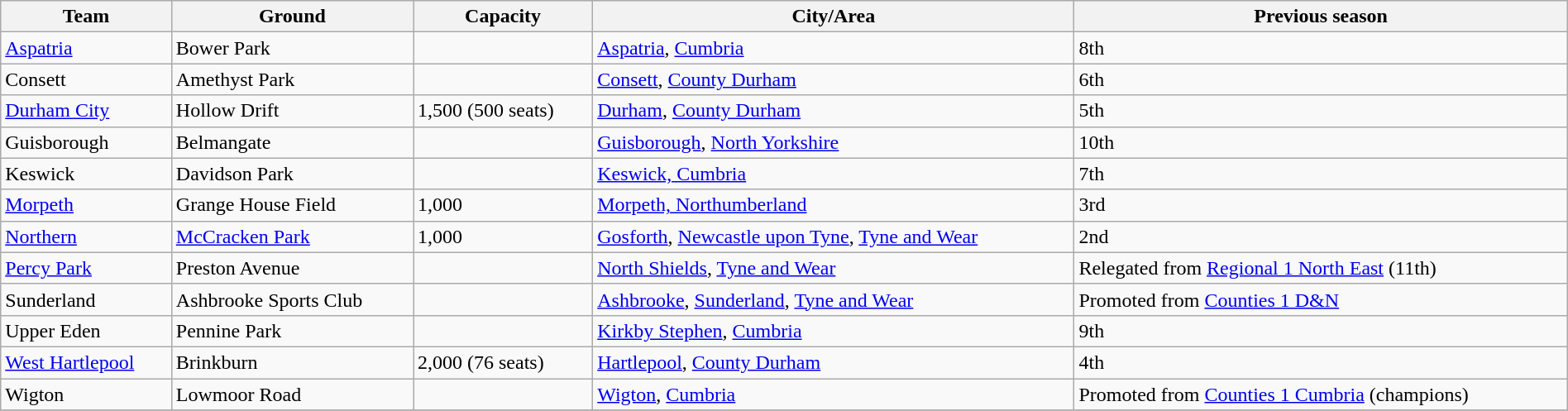<table class="wikitable sortable" width=100%>
<tr>
<th>Team</th>
<th>Ground</th>
<th>Capacity</th>
<th>City/Area</th>
<th>Previous season</th>
</tr>
<tr>
<td><a href='#'>Aspatria</a></td>
<td>Bower Park</td>
<td></td>
<td><a href='#'>Aspatria</a>, <a href='#'>Cumbria</a></td>
<td>8th</td>
</tr>
<tr>
<td>Consett</td>
<td>Amethyst Park</td>
<td></td>
<td><a href='#'>Consett</a>, <a href='#'>County Durham</a></td>
<td>6th</td>
</tr>
<tr>
<td><a href='#'>Durham City</a></td>
<td>Hollow Drift</td>
<td>1,500 (500 seats)</td>
<td><a href='#'>Durham</a>, <a href='#'>County Durham</a></td>
<td>5th</td>
</tr>
<tr>
<td>Guisborough</td>
<td>Belmangate</td>
<td></td>
<td><a href='#'>Guisborough</a>, <a href='#'>North Yorkshire</a></td>
<td>10th</td>
</tr>
<tr>
<td>Keswick</td>
<td>Davidson Park</td>
<td></td>
<td><a href='#'>Keswick, Cumbria</a></td>
<td>7th</td>
</tr>
<tr>
<td><a href='#'>Morpeth</a></td>
<td>Grange House Field</td>
<td>1,000</td>
<td><a href='#'>Morpeth, Northumberland</a></td>
<td>3rd</td>
</tr>
<tr>
<td><a href='#'>Northern</a></td>
<td><a href='#'>McCracken Park</a></td>
<td>1,000</td>
<td><a href='#'>Gosforth</a>, <a href='#'>Newcastle upon Tyne</a>, <a href='#'>Tyne and Wear</a></td>
<td>2nd</td>
</tr>
<tr>
<td><a href='#'>Percy Park</a></td>
<td>Preston Avenue</td>
<td></td>
<td><a href='#'>North Shields</a>, <a href='#'>Tyne and Wear</a></td>
<td>Relegated from <a href='#'>Regional 1 North East</a> (11th)</td>
</tr>
<tr>
<td>Sunderland</td>
<td>Ashbrooke Sports Club</td>
<td></td>
<td><a href='#'>Ashbrooke</a>, <a href='#'>Sunderland</a>, <a href='#'>Tyne and Wear</a></td>
<td>Promoted from <a href='#'>Counties 1 D&N</a></td>
</tr>
<tr>
<td>Upper Eden</td>
<td>Pennine Park</td>
<td></td>
<td><a href='#'>Kirkby Stephen</a>, <a href='#'>Cumbria</a></td>
<td>9th</td>
</tr>
<tr>
<td><a href='#'>West Hartlepool</a></td>
<td>Brinkburn</td>
<td>2,000 (76 seats)</td>
<td><a href='#'>Hartlepool</a>, <a href='#'>County Durham</a></td>
<td>4th</td>
</tr>
<tr>
<td>Wigton</td>
<td>Lowmoor Road</td>
<td></td>
<td><a href='#'>Wigton</a>, <a href='#'>Cumbria</a></td>
<td>Promoted from <a href='#'>Counties 1 Cumbria</a> (champions)</td>
</tr>
<tr>
</tr>
</table>
